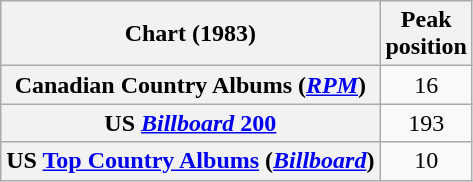<table class="wikitable sortable plainrowheaders" style="text-align:center">
<tr>
<th scope="col">Chart (1983)</th>
<th scope="col">Peak<br> position</th>
</tr>
<tr>
<th scope="row">Canadian Country Albums  (<em><a href='#'>RPM</a></em>)</th>
<td>16</td>
</tr>
<tr>
<th scope="row">US <a href='#'><em>Billboard</em> 200</a></th>
<td>193</td>
</tr>
<tr>
<th scope="row">US <a href='#'>Top Country Albums</a> (<em><a href='#'>Billboard</a></em>)</th>
<td>10</td>
</tr>
</table>
